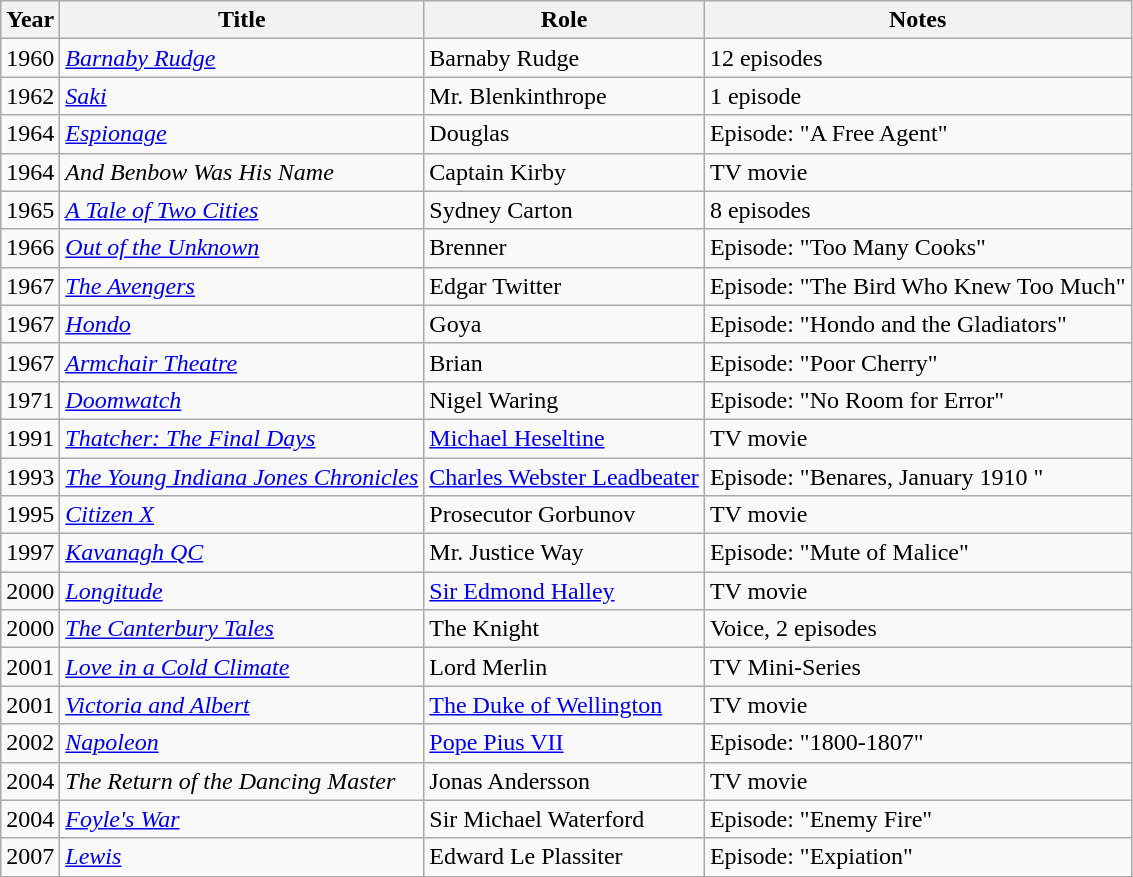<table class="wikitable sortable">
<tr>
<th>Year</th>
<th>Title</th>
<th>Role</th>
<th class="unsortable">Notes</th>
</tr>
<tr>
<td>1960</td>
<td><em><a href='#'>Barnaby Rudge</a></em></td>
<td>Barnaby Rudge</td>
<td>12 episodes</td>
</tr>
<tr>
<td>1962</td>
<td><em><a href='#'>Saki</a></em></td>
<td>Mr. Blenkinthrope</td>
<td>1 episode</td>
</tr>
<tr>
<td>1964</td>
<td><em><a href='#'>Espionage</a></em></td>
<td>Douglas</td>
<td>Episode: "A Free Agent"</td>
</tr>
<tr>
<td>1964</td>
<td><em>And Benbow Was His Name</em></td>
<td>Captain Kirby</td>
<td>TV movie</td>
</tr>
<tr>
<td>1965</td>
<td><em><a href='#'>A Tale of Two Cities</a></em></td>
<td>Sydney Carton</td>
<td>8 episodes</td>
</tr>
<tr>
<td>1966</td>
<td><em><a href='#'>Out of the Unknown</a></em></td>
<td>Brenner</td>
<td>Episode: "Too Many Cooks"</td>
</tr>
<tr>
<td>1967</td>
<td><em><a href='#'>The Avengers</a></em></td>
<td>Edgar Twitter</td>
<td>Episode: "The Bird Who Knew Too Much"</td>
</tr>
<tr>
<td>1967</td>
<td><em><a href='#'>Hondo</a></em></td>
<td>Goya</td>
<td>Episode: "Hondo and the Gladiators"</td>
</tr>
<tr>
<td>1967</td>
<td><em><a href='#'>Armchair Theatre</a></em></td>
<td>Brian</td>
<td>Episode: "Poor Cherry"</td>
</tr>
<tr>
<td>1971</td>
<td><em><a href='#'>Doomwatch</a></em></td>
<td>Nigel Waring</td>
<td>Episode: "No Room for Error"</td>
</tr>
<tr>
<td>1991</td>
<td><em><a href='#'>Thatcher: The Final Days</a></em></td>
<td><a href='#'>Michael Heseltine</a></td>
<td>TV movie</td>
</tr>
<tr>
<td>1993</td>
<td><em><a href='#'>The Young Indiana Jones Chronicles</a></em></td>
<td><a href='#'>Charles Webster Leadbeater</a></td>
<td>Episode: "Benares, January 1910 "</td>
</tr>
<tr>
<td>1995</td>
<td><em><a href='#'>Citizen X</a></em></td>
<td>Prosecutor Gorbunov</td>
<td>TV movie</td>
</tr>
<tr>
<td>1997</td>
<td><em><a href='#'>Kavanagh QC</a></em></td>
<td>Mr. Justice Way</td>
<td>Episode: "Mute of Malice"</td>
</tr>
<tr>
<td>2000</td>
<td><em><a href='#'>Longitude</a></em></td>
<td><a href='#'>Sir Edmond Halley</a></td>
<td>TV movie</td>
</tr>
<tr>
<td>2000</td>
<td><em><a href='#'>The Canterbury Tales</a></em></td>
<td>The Knight</td>
<td>Voice, 2 episodes</td>
</tr>
<tr>
<td>2001</td>
<td><em><a href='#'>Love in a Cold Climate</a></em></td>
<td>Lord Merlin</td>
<td>TV Mini-Series</td>
</tr>
<tr>
<td>2001</td>
<td><em><a href='#'>Victoria and Albert</a></em></td>
<td><a href='#'>The Duke of Wellington</a></td>
<td>TV movie</td>
</tr>
<tr>
<td>2002</td>
<td><em><a href='#'>Napoleon</a></em></td>
<td><a href='#'>Pope Pius VII</a></td>
<td>Episode: "1800-1807"</td>
</tr>
<tr>
<td>2004</td>
<td><em>The Return of the Dancing Master</em></td>
<td>Jonas Andersson</td>
<td>TV movie</td>
</tr>
<tr>
<td>2004</td>
<td><em><a href='#'>Foyle's War</a></em></td>
<td>Sir Michael Waterford</td>
<td>Episode: "Enemy Fire"</td>
</tr>
<tr>
<td>2007</td>
<td><em><a href='#'>Lewis</a></em></td>
<td>Edward Le Plassiter</td>
<td>Episode: "Expiation"</td>
</tr>
</table>
